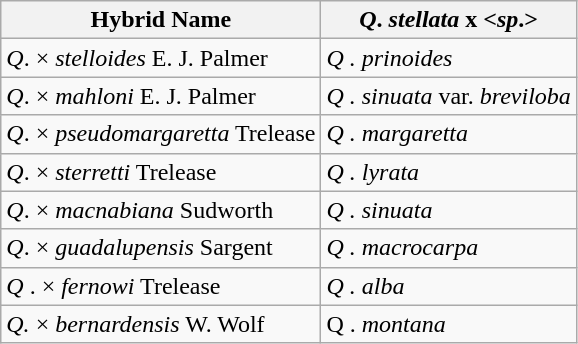<table class="wikitable">
<tr>
<th>Hybrid Name</th>
<th><em>Q</em>. <em>stellata</em> x <<em>sp</em>.></th>
</tr>
<tr>
<td><em>Q</em>. × <em>stelloides</em> E. J. Palmer</td>
<td><em>Q . prinoides</em></td>
</tr>
<tr>
<td><em>Q</em>. × <em>mahloni</em> E. J. Palmer</td>
<td><em>Q . sinuata</em> var. <em>breviloba</em></td>
</tr>
<tr>
<td><em>Q</em>. × <em>pseudomargaretta</em> Trelease</td>
<td><em>Q . margaretta</em></td>
</tr>
<tr>
<td><em>Q</em>. × <em>sterretti</em> Trelease</td>
<td><em>Q . lyrata</em></td>
</tr>
<tr>
<td><em>Q</em>. × <em>macnabiana</em> Sudworth</td>
<td><em>Q . sinuata</em></td>
</tr>
<tr>
<td><em>Q</em>. × <em>guadalupensis</em> Sargent</td>
<td><em>Q . macrocarpa</em></td>
</tr>
<tr>
<td><em>Q</em> . × <em>fernowi</em> Trelease</td>
<td><em>Q . alba</em></td>
</tr>
<tr>
<td><em>Q.</em> × <em>bernardensis</em> W. Wolf</td>
<td>Q . <em>montana</em></td>
</tr>
</table>
